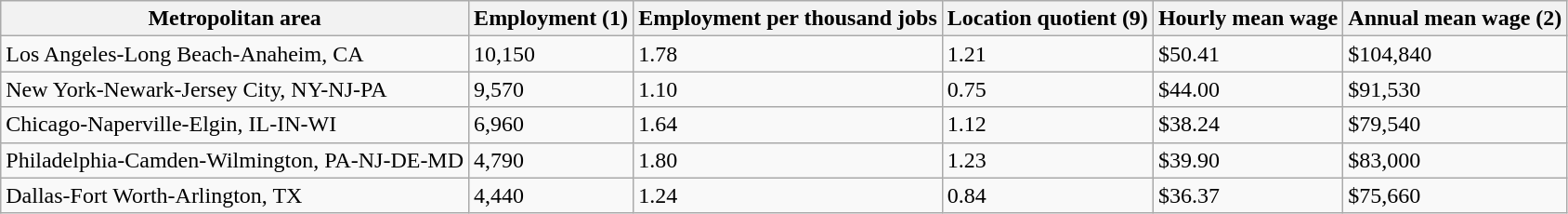<table class="wikitable">
<tr>
<th>Metropolitan area</th>
<th>Employment (1)</th>
<th>Employment per thousand jobs</th>
<th>Location quotient (9)</th>
<th>Hourly mean wage</th>
<th>Annual mean wage (2)</th>
</tr>
<tr>
<td>Los Angeles-Long Beach-Anaheim, CA</td>
<td>10,150</td>
<td>1.78</td>
<td>1.21</td>
<td>$50.41</td>
<td>$104,840</td>
</tr>
<tr>
<td>New York-Newark-Jersey City, NY-NJ-PA</td>
<td>9,570</td>
<td>1.10</td>
<td>0.75</td>
<td>$44.00</td>
<td>$91,530</td>
</tr>
<tr>
<td>Chicago-Naperville-Elgin, IL-IN-WI</td>
<td>6,960</td>
<td>1.64</td>
<td>1.12</td>
<td>$38.24</td>
<td>$79,540</td>
</tr>
<tr>
<td>Philadelphia-Camden-Wilmington, PA-NJ-DE-MD</td>
<td>4,790</td>
<td>1.80</td>
<td>1.23</td>
<td>$39.90</td>
<td>$83,000</td>
</tr>
<tr>
<td>Dallas-Fort Worth-Arlington, TX</td>
<td>4,440</td>
<td>1.24</td>
<td>0.84</td>
<td>$36.37</td>
<td>$75,660</td>
</tr>
</table>
